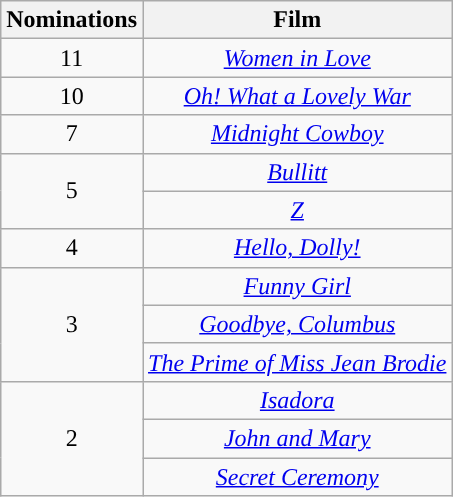<table class="wikitable" style="text-align:center;">
<tr>
<th style="background:">Nominations</th>
<th style="background:">Film</th>
</tr>
<tr>
<td>11</td>
<td><em><a href='#'>Women in Love</a></em></td>
</tr>
<tr>
<td>10</td>
<td><em><a href='#'>Oh! What a Lovely War</a></em></td>
</tr>
<tr>
<td>7</td>
<td><em><a href='#'>Midnight Cowboy</a></em></td>
</tr>
<tr>
<td rowspan="2">5</td>
<td><em><a href='#'>Bullitt</a></em></td>
</tr>
<tr>
<td><em><a href='#'>Z</a></em></td>
</tr>
<tr>
<td>4</td>
<td><em><a href='#'>Hello, Dolly!</a></em></td>
</tr>
<tr>
<td rowspan="3">3</td>
<td><em><a href='#'>Funny Girl</a></em></td>
</tr>
<tr>
<td><em><a href='#'>Goodbye, Columbus</a></em></td>
</tr>
<tr>
<td><em><a href='#'>The Prime of Miss Jean Brodie</a></em></td>
</tr>
<tr>
<td rowspan="3">2</td>
<td><em><a href='#'>Isadora</a></em></td>
</tr>
<tr>
<td><em><a href='#'>John and Mary</a></em></td>
</tr>
<tr>
<td><em><a href='#'>Secret Ceremony</a></em></td>
</tr>
</table>
